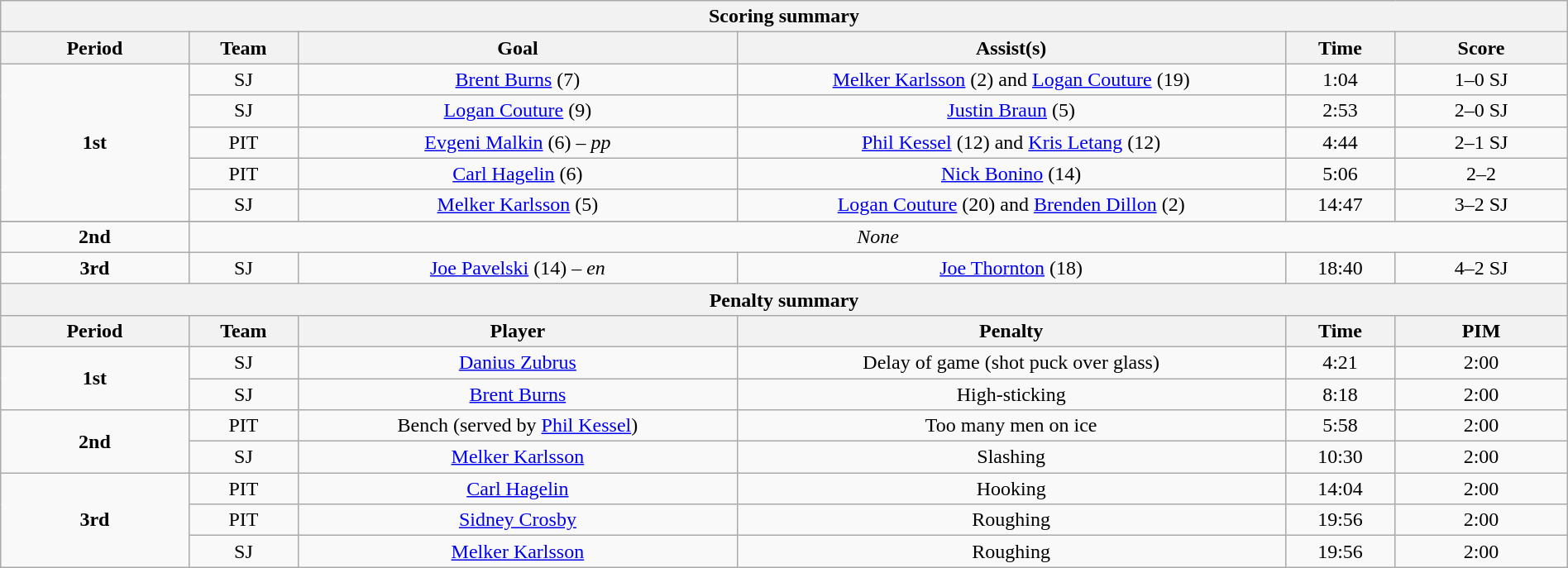<table style="width:100%;" class="wikitable">
<tr>
<th colspan=6>Scoring summary</th>
</tr>
<tr>
<th style="width:12%;">Period</th>
<th style="width:7%;">Team</th>
<th style="width:28%;">Goal</th>
<th style="width:35%;">Assist(s)</th>
<th style="width:7%;">Time</th>
<th style="width:11%;">Score</th>
</tr>
<tr>
<td style="text-align:center;" rowspan="5"><strong>1st</strong></td>
<td align=center>SJ</td>
<td align=center><a href='#'>Brent Burns</a> (7)</td>
<td align=center><a href='#'>Melker Karlsson</a> (2) and <a href='#'>Logan Couture</a> (19)</td>
<td align=center>1:04</td>
<td align=center>1–0 SJ</td>
</tr>
<tr>
<td align=center>SJ</td>
<td align=center><a href='#'>Logan Couture</a> (9)</td>
<td align=center><a href='#'>Justin Braun</a> (5)</td>
<td align=center>2:53</td>
<td align=center>2–0 SJ</td>
</tr>
<tr>
<td align=center>PIT</td>
<td align=center><a href='#'>Evgeni Malkin</a> (6) – <em>pp</em></td>
<td align=center><a href='#'>Phil Kessel</a> (12) and <a href='#'>Kris Letang</a> (12)</td>
<td align=center>4:44</td>
<td align=center>2–1 SJ</td>
</tr>
<tr>
<td align=center>PIT</td>
<td align=center><a href='#'>Carl Hagelin</a> (6)</td>
<td align=center><a href='#'>Nick Bonino</a> (14)</td>
<td align=center>5:06</td>
<td align=center>2–2</td>
</tr>
<tr>
<td align=center>SJ</td>
<td align=center><a href='#'>Melker Karlsson</a> (5)</td>
<td align=center><a href='#'>Logan Couture</a> (20) and <a href='#'>Brenden Dillon</a> (2)</td>
<td align=center>14:47</td>
<td align=center>3–2 SJ</td>
</tr>
<tr>
</tr>
<tr style="text-align:center;">
<td><strong>2nd</strong></td>
<td colspan="5"><em>None</em></td>
</tr>
<tr>
<td style="text-align:center;"><strong>3rd</strong></td>
<td align=center>SJ</td>
<td align=center><a href='#'>Joe Pavelski</a> (14) – <em>en</em></td>
<td align=center><a href='#'>Joe Thornton</a> (18)</td>
<td align=center>18:40</td>
<td align=center>4–2 SJ</td>
</tr>
<tr>
<th colspan=6>Penalty summary</th>
</tr>
<tr>
<th style="width:12%;">Period</th>
<th style="width:7%;">Team</th>
<th style="width:28%;">Player</th>
<th style="width:35%;">Penalty</th>
<th style="width:7%;">Time</th>
<th style="width:11%;">PIM</th>
</tr>
<tr>
<td style="text-align:center;" rowspan="2"><strong>1st</strong></td>
<td align=center>SJ</td>
<td align=center><a href='#'>Danius Zubrus</a></td>
<td align=center>Delay of game (shot puck over glass)</td>
<td align=center>4:21</td>
<td align=center>2:00</td>
</tr>
<tr>
<td align=center>SJ</td>
<td align=center><a href='#'>Brent Burns</a></td>
<td align=center>High-sticking</td>
<td align=center>8:18</td>
<td align=center>2:00</td>
</tr>
<tr>
<td style="text-align:center;" rowspan="2"><strong>2nd</strong></td>
<td align=center>PIT</td>
<td align=center>Bench (served by <a href='#'>Phil Kessel</a>)</td>
<td align=center>Too many men on ice</td>
<td align=center>5:58</td>
<td align=center>2:00</td>
</tr>
<tr>
<td align=center>SJ</td>
<td align=center><a href='#'>Melker Karlsson</a></td>
<td align=center>Slashing</td>
<td align=center>10:30</td>
<td align=center>2:00</td>
</tr>
<tr>
<td style="text-align:center;" rowspan="3"><strong>3rd</strong></td>
<td align=center>PIT</td>
<td align=center><a href='#'>Carl Hagelin</a></td>
<td align=center>Hooking</td>
<td align=center>14:04</td>
<td align=center>2:00</td>
</tr>
<tr>
<td align=center>PIT</td>
<td align=center><a href='#'>Sidney Crosby</a></td>
<td align=center>Roughing</td>
<td align=center>19:56</td>
<td align=center>2:00</td>
</tr>
<tr>
<td align=center>SJ</td>
<td align=center><a href='#'>Melker Karlsson</a></td>
<td align=center>Roughing</td>
<td align=center>19:56</td>
<td align=center>2:00</td>
</tr>
</table>
